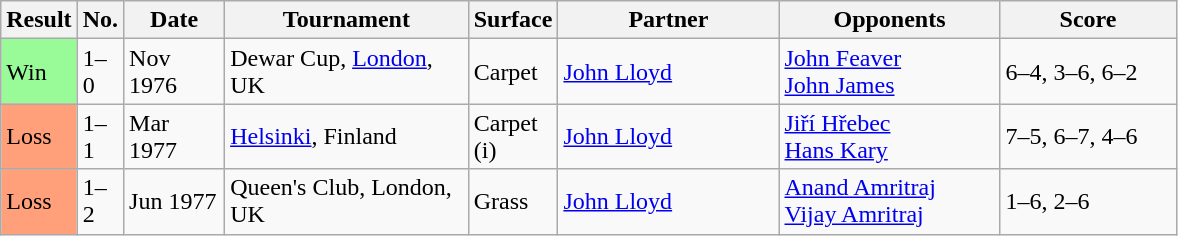<table class="sortable wikitable">
<tr>
<th style="width:40px">Result</th>
<th style="width:20px">No.</th>
<th style="width:60px">Date</th>
<th style="width:155px">Tournament</th>
<th style="width:50px">Surface</th>
<th style="width:140px">Partner</th>
<th style="width:140px">Opponents</th>
<th style="width:110px" class="unsortable">Score</th>
</tr>
<tr>
<td style="background:#98fb98;">Win</td>
<td>1–0</td>
<td>Nov 1976</td>
<td>Dewar Cup, <a href='#'>London</a>, UK</td>
<td>Carpet</td>
<td> <a href='#'>John Lloyd</a></td>
<td> <a href='#'>John Feaver</a> <br>  <a href='#'>John James</a></td>
<td>6–4, 3–6, 6–2</td>
</tr>
<tr>
<td style="background:#ffa07a;">Loss</td>
<td>1–1</td>
<td>Mar 1977</td>
<td><a href='#'>Helsinki</a>, Finland</td>
<td>Carpet (i)</td>
<td> <a href='#'>John Lloyd</a></td>
<td> <a href='#'>Jiří Hřebec</a> <br>  <a href='#'>Hans Kary</a></td>
<td>7–5, 6–7, 4–6</td>
</tr>
<tr>
<td style="background:#ffa07a;">Loss</td>
<td>1–2</td>
<td>Jun 1977</td>
<td>Queen's Club, London, UK</td>
<td>Grass</td>
<td> <a href='#'>John Lloyd</a></td>
<td> <a href='#'>Anand Amritraj</a> <br>  <a href='#'>Vijay Amritraj</a></td>
<td>1–6, 2–6</td>
</tr>
</table>
